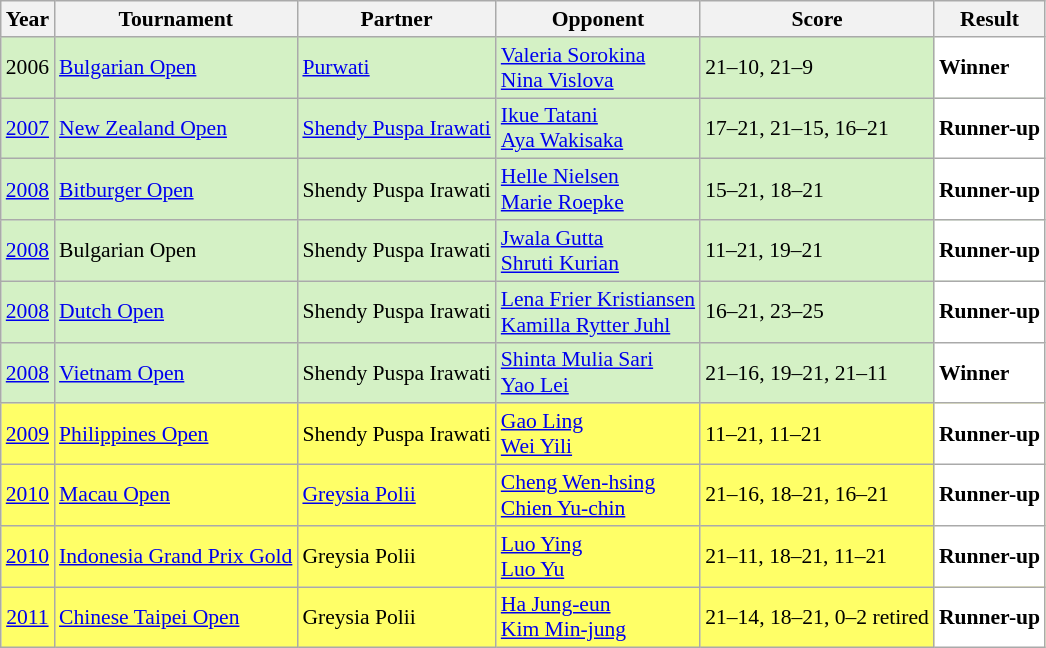<table class="sortable wikitable" style="font-size: 90%">
<tr>
<th>Year</th>
<th>Tournament</th>
<th>Partner</th>
<th>Opponent</th>
<th>Score</th>
<th>Result</th>
</tr>
<tr style="background:#D4F1C5">
<td align="center">2006</td>
<td align="left"><a href='#'>Bulgarian Open</a></td>
<td align="left"> <a href='#'>Purwati</a></td>
<td align="left"> <a href='#'>Valeria Sorokina</a> <br>  <a href='#'>Nina Vislova</a></td>
<td align="left">21–10, 21–9</td>
<td style="text-align:left; background:white"> <strong>Winner</strong></td>
</tr>
<tr style="background:#D4F1C5">
<td align="center"><a href='#'>2007</a></td>
<td align="left"><a href='#'>New Zealand Open</a></td>
<td align="left"> <a href='#'>Shendy Puspa Irawati</a></td>
<td align="left"> <a href='#'>Ikue Tatani</a> <br>  <a href='#'>Aya Wakisaka</a></td>
<td align="left">17–21, 21–15, 16–21</td>
<td style="text-align:left; background:white"> <strong>Runner-up</strong></td>
</tr>
<tr style="background:#D4F1C5">
<td align="center"><a href='#'>2008</a></td>
<td align="left"><a href='#'>Bitburger Open</a></td>
<td align="left"> Shendy Puspa Irawati</td>
<td align="left"> <a href='#'>Helle Nielsen</a> <br>  <a href='#'>Marie Roepke</a></td>
<td align="left">15–21, 18–21</td>
<td style="text-align:left; background:white"> <strong>Runner-up</strong></td>
</tr>
<tr style="background:#D4F1C5">
<td align="center"><a href='#'>2008</a></td>
<td align="left">Bulgarian Open</td>
<td align="left"> Shendy Puspa Irawati</td>
<td align="left"> <a href='#'>Jwala Gutta</a> <br>  <a href='#'>Shruti Kurian</a></td>
<td align="left">11–21, 19–21</td>
<td style="text-align:left; background:white"> <strong>Runner-up</strong></td>
</tr>
<tr style="background:#D4F1C5">
<td align="center"><a href='#'>2008</a></td>
<td align="left"><a href='#'>Dutch Open</a></td>
<td align="left"> Shendy Puspa Irawati</td>
<td align="left"> <a href='#'>Lena Frier Kristiansen</a> <br>  <a href='#'>Kamilla Rytter Juhl</a></td>
<td align="left">16–21, 23–25</td>
<td style="text-align:left; background:white"> <strong>Runner-up</strong></td>
</tr>
<tr style="background:#D4F1C5">
<td align="center"><a href='#'>2008</a></td>
<td align="left"><a href='#'>Vietnam Open</a></td>
<td align="left"> Shendy Puspa Irawati</td>
<td align="left"> <a href='#'>Shinta Mulia Sari</a> <br>  <a href='#'>Yao Lei</a></td>
<td align="left">21–16, 19–21, 21–11</td>
<td style="text-align:left; background:white"> <strong>Winner</strong></td>
</tr>
<tr style="background:#FFFF67">
<td align="center"><a href='#'>2009</a></td>
<td align="left"><a href='#'>Philippines Open</a></td>
<td align="left"> Shendy Puspa Irawati</td>
<td align="left"> <a href='#'>Gao Ling</a> <br>  <a href='#'>Wei Yili</a></td>
<td align="left">11–21, 11–21</td>
<td style="text-align:left; background:white"> <strong>Runner-up</strong></td>
</tr>
<tr style="background:#FFFF67">
<td align="center"><a href='#'>2010</a></td>
<td align="left"><a href='#'>Macau Open</a></td>
<td align="left"> <a href='#'>Greysia Polii</a></td>
<td align="left"> <a href='#'>Cheng Wen-hsing</a> <br>  <a href='#'>Chien Yu-chin</a></td>
<td align="left">21–16, 18–21, 16–21</td>
<td style="text-align:left; background:white"> <strong>Runner-up</strong></td>
</tr>
<tr style="background:#FFFF67">
<td align="center"><a href='#'>2010</a></td>
<td align="left"><a href='#'>Indonesia Grand Prix Gold</a></td>
<td align="left"> Greysia Polii</td>
<td align="left"> <a href='#'>Luo Ying</a> <br>  <a href='#'>Luo Yu</a></td>
<td align="left">21–11, 18–21, 11–21</td>
<td style="text-align:left; background:white"> <strong>Runner-up</strong></td>
</tr>
<tr style="background:#FFFF67">
<td align="center"><a href='#'>2011</a></td>
<td align="left"><a href='#'>Chinese Taipei Open</a></td>
<td align="left"> Greysia Polii</td>
<td align="left"> <a href='#'>Ha Jung-eun</a> <br>  <a href='#'>Kim Min-jung</a></td>
<td align="left">21–14, 18–21, 0–2 retired</td>
<td style="text-align:left; background:white"> <strong>Runner-up</strong></td>
</tr>
</table>
